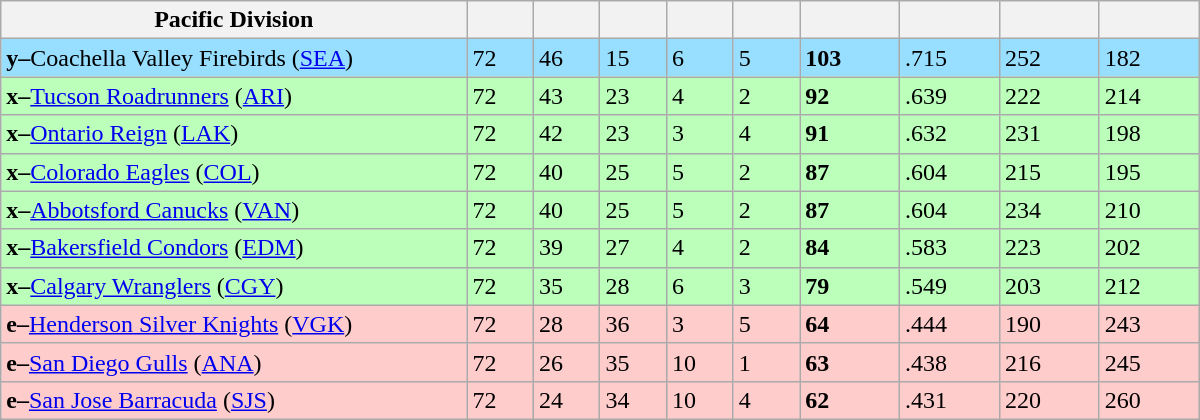<table class="wikitable" style="width:50em">
<tr>
<th width="35%">Pacific Division</th>
<th width="5%"></th>
<th width="5%"></th>
<th width="5%"></th>
<th width="5%"></th>
<th width="5%"></th>
<th width="7.5%"></th>
<th width="7.5%"></th>
<th width="7.5%"></th>
<th width="7.5%"></th>
</tr>
<tr bgcolor=#97DEFF>
<td><strong>y–</strong>Coachella Valley Firebirds (<a href='#'>SEA</a>)</td>
<td>72</td>
<td>46</td>
<td>15</td>
<td>6</td>
<td>5</td>
<td><strong>103</strong></td>
<td>.715</td>
<td>252</td>
<td>182</td>
</tr>
<tr bgcolor=#bbffbb>
<td><strong>x–</strong><a href='#'>Tucson Roadrunners</a> (<a href='#'>ARI</a>)</td>
<td>72</td>
<td>43</td>
<td>23</td>
<td>4</td>
<td>2</td>
<td><strong>92</strong></td>
<td>.639</td>
<td>222</td>
<td>214</td>
</tr>
<tr bgcolor=#bbffbb>
<td><strong>x–</strong><a href='#'>Ontario Reign</a> (<a href='#'>LAK</a>)</td>
<td>72</td>
<td>42</td>
<td>23</td>
<td>3</td>
<td>4</td>
<td><strong>91</strong></td>
<td>.632</td>
<td>231</td>
<td>198</td>
</tr>
<tr bgcolor=#bbffbb>
<td><strong>x–</strong><a href='#'>Colorado Eagles</a> (<a href='#'>COL</a>)</td>
<td>72</td>
<td>40</td>
<td>25</td>
<td>5</td>
<td>2</td>
<td><strong>87</strong></td>
<td>.604</td>
<td>215</td>
<td>195</td>
</tr>
<tr bgcolor=#bbffbb>
<td><strong>x–</strong><a href='#'>Abbotsford Canucks</a> (<a href='#'>VAN</a>)</td>
<td>72</td>
<td>40</td>
<td>25</td>
<td>5</td>
<td>2</td>
<td><strong>87</strong></td>
<td>.604</td>
<td>234</td>
<td>210</td>
</tr>
<tr bgcolor=#bbffbb>
<td><strong>x–</strong><a href='#'>Bakersfield Condors</a> (<a href='#'>EDM</a>)</td>
<td>72</td>
<td>39</td>
<td>27</td>
<td>4</td>
<td>2</td>
<td><strong>84</strong></td>
<td>.583</td>
<td>223</td>
<td>202</td>
</tr>
<tr bgcolor=#bbffbb>
<td><strong>x–</strong><a href='#'>Calgary Wranglers</a> (<a href='#'>CGY</a>)</td>
<td>72</td>
<td>35</td>
<td>28</td>
<td>6</td>
<td>3</td>
<td><strong>79</strong></td>
<td>.549</td>
<td>203</td>
<td>212</td>
</tr>
<tr bgcolor=#ffcccc>
<td><strong>e–</strong><a href='#'>Henderson Silver Knights</a> (<a href='#'>VGK</a>)</td>
<td>72</td>
<td>28</td>
<td>36</td>
<td>3</td>
<td>5</td>
<td><strong>64</strong></td>
<td>.444</td>
<td>190</td>
<td>243</td>
</tr>
<tr bgcolor=#ffcccc>
<td><strong>e–</strong><a href='#'>San Diego Gulls</a> (<a href='#'>ANA</a>)</td>
<td>72</td>
<td>26</td>
<td>35</td>
<td>10</td>
<td>1</td>
<td><strong>63</strong></td>
<td>.438</td>
<td>216</td>
<td>245</td>
</tr>
<tr bgcolor=#ffcccc>
<td><strong>e–</strong><a href='#'>San Jose Barracuda</a> (<a href='#'>SJS</a>)</td>
<td>72</td>
<td>24</td>
<td>34</td>
<td>10</td>
<td>4</td>
<td><strong>62</strong></td>
<td>.431</td>
<td>220</td>
<td>260</td>
</tr>
</table>
